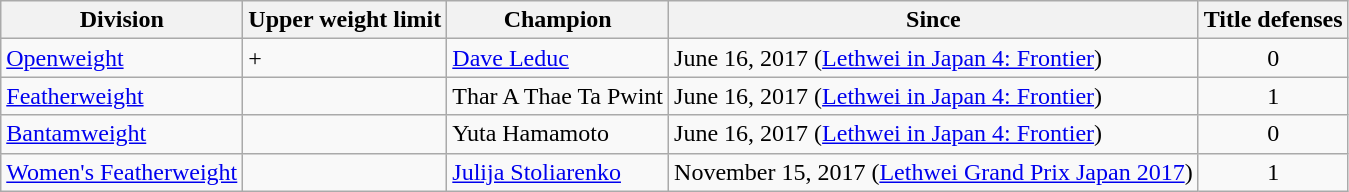<table class="wikitable">
<tr>
<th>Division</th>
<th>Upper weight limit</th>
<th>Champion</th>
<th>Since</th>
<th>Title defenses</th>
</tr>
<tr>
<td><a href='#'>Openweight</a></td>
<td>+</td>
<td> <a href='#'>Dave Leduc</a></td>
<td>June 16, 2017 (<a href='#'>Lethwei in Japan 4: Frontier</a>)</td>
<td style="text-align:center;">0</td>
</tr>
<tr>
<td><a href='#'>Featherweight</a></td>
<td></td>
<td> Thar A Thae Ta Pwint</td>
<td>June 16, 2017 (<a href='#'>Lethwei in Japan 4: Frontier</a>)</td>
<td style="text-align:center;">1</td>
</tr>
<tr>
<td><a href='#'>Bantamweight</a></td>
<td></td>
<td> Yuta Hamamoto</td>
<td>June 16, 2017 (<a href='#'>Lethwei in Japan 4: Frontier</a>)</td>
<td style="text-align:center;">0</td>
</tr>
<tr>
<td><a href='#'>Women's Featherweight</a></td>
<td></td>
<td> <a href='#'>Julija Stoliarenko</a></td>
<td>November 15, 2017 (<a href='#'>Lethwei Grand Prix Japan 2017</a>)</td>
<td style="text-align:center;">1</td>
</tr>
</table>
